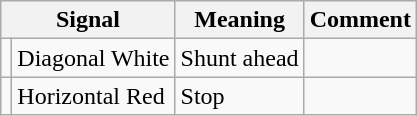<table class="wikitable">
<tr>
<th colspan=2>Signal</th>
<th>Meaning</th>
<th>Comment</th>
</tr>
<tr>
<td></td>
<td>Diagonal White</td>
<td>Shunt ahead</td>
<td></td>
</tr>
<tr>
<td></td>
<td>Horizontal Red</td>
<td>Stop</td>
<td></td>
</tr>
</table>
